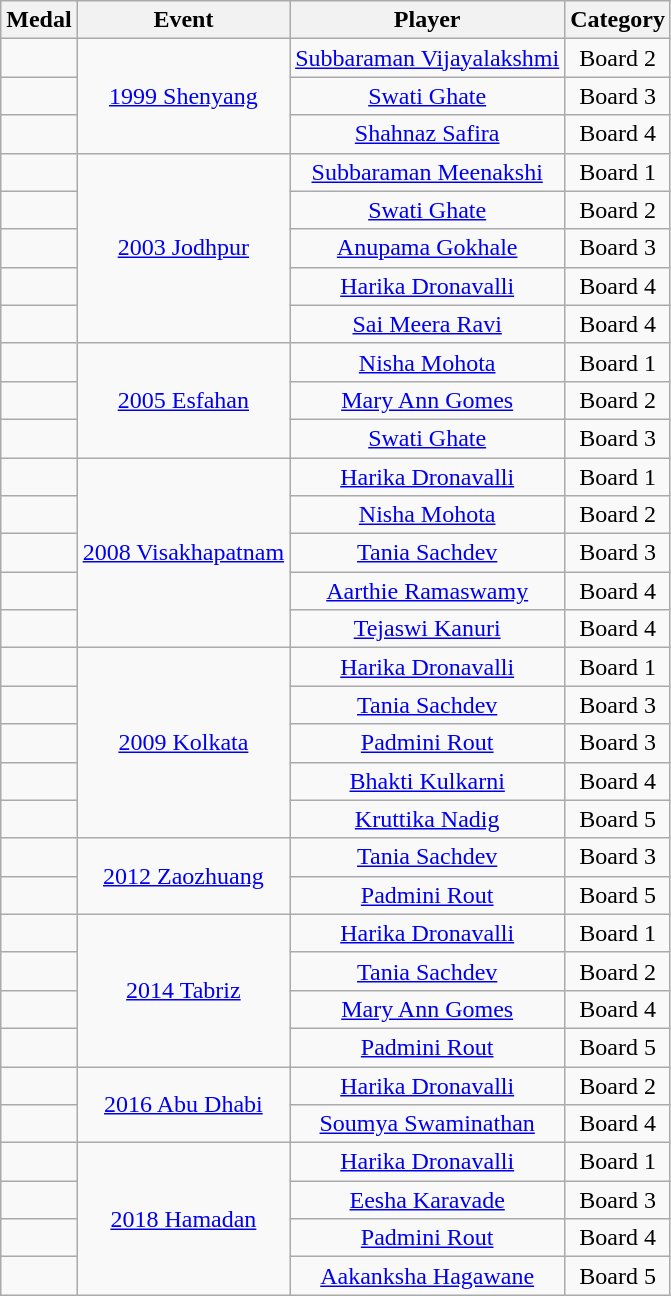<table class="wikitable sortable" style="text-align:center">
<tr>
<th>Medal</th>
<th>Event</th>
<th>Player</th>
<th>Category</th>
</tr>
<tr>
<td></td>
<td rowspan=3><a href='#'>1999 Shenyang</a></td>
<td><a href='#'>Subbaraman Vijayalakshmi</a></td>
<td>Board 2</td>
</tr>
<tr>
<td></td>
<td><a href='#'>Swati Ghate</a></td>
<td>Board 3</td>
</tr>
<tr>
<td></td>
<td><a href='#'>Shahnaz Safira</a></td>
<td>Board 4</td>
</tr>
<tr>
<td></td>
<td rowspan=5><a href='#'>2003 Jodhpur</a></td>
<td><a href='#'>Subbaraman Meenakshi</a></td>
<td>Board 1</td>
</tr>
<tr>
<td></td>
<td><a href='#'>Swati Ghate</a></td>
<td>Board 2</td>
</tr>
<tr>
<td></td>
<td><a href='#'>Anupama Gokhale</a></td>
<td>Board 3</td>
</tr>
<tr>
<td></td>
<td><a href='#'>Harika Dronavalli</a></td>
<td>Board 4</td>
</tr>
<tr>
<td></td>
<td><a href='#'>Sai Meera Ravi</a></td>
<td>Board 4</td>
</tr>
<tr>
<td></td>
<td rowspan=3><a href='#'>2005 Esfahan</a></td>
<td><a href='#'>Nisha Mohota</a></td>
<td>Board 1</td>
</tr>
<tr>
<td></td>
<td><a href='#'>Mary Ann Gomes</a></td>
<td>Board 2</td>
</tr>
<tr>
<td></td>
<td><a href='#'>Swati Ghate</a></td>
<td>Board 3</td>
</tr>
<tr>
<td></td>
<td rowspan=5><a href='#'>2008 Visakhapatnam</a></td>
<td><a href='#'>Harika Dronavalli</a></td>
<td>Board 1</td>
</tr>
<tr>
<td></td>
<td><a href='#'>Nisha Mohota</a></td>
<td>Board 2</td>
</tr>
<tr>
<td></td>
<td><a href='#'>Tania Sachdev</a></td>
<td>Board 3</td>
</tr>
<tr>
<td></td>
<td><a href='#'>Aarthie Ramaswamy</a></td>
<td>Board 4</td>
</tr>
<tr>
<td></td>
<td><a href='#'>Tejaswi Kanuri</a></td>
<td>Board 4</td>
</tr>
<tr>
<td></td>
<td rowspan=5><a href='#'>2009 Kolkata</a></td>
<td><a href='#'>Harika Dronavalli</a></td>
<td>Board 1</td>
</tr>
<tr>
<td></td>
<td><a href='#'>Tania Sachdev</a></td>
<td>Board 3</td>
</tr>
<tr>
<td></td>
<td><a href='#'>Padmini Rout</a></td>
<td>Board 3</td>
</tr>
<tr>
<td></td>
<td><a href='#'>Bhakti Kulkarni</a></td>
<td>Board 4</td>
</tr>
<tr>
<td></td>
<td><a href='#'>Kruttika Nadig</a></td>
<td>Board 5</td>
</tr>
<tr>
<td></td>
<td rowspan=2><a href='#'>2012 Zaozhuang</a></td>
<td><a href='#'>Tania Sachdev</a></td>
<td>Board 3</td>
</tr>
<tr>
<td></td>
<td><a href='#'>Padmini Rout</a></td>
<td>Board 5</td>
</tr>
<tr>
<td></td>
<td rowspan=4><a href='#'>2014 Tabriz</a></td>
<td><a href='#'>Harika Dronavalli</a></td>
<td>Board 1</td>
</tr>
<tr>
<td></td>
<td><a href='#'>Tania Sachdev</a></td>
<td>Board 2</td>
</tr>
<tr>
<td></td>
<td><a href='#'>Mary Ann Gomes</a></td>
<td>Board 4</td>
</tr>
<tr>
<td></td>
<td><a href='#'>Padmini Rout</a></td>
<td>Board 5</td>
</tr>
<tr>
<td></td>
<td rowspan=2><a href='#'>2016 Abu Dhabi</a></td>
<td><a href='#'>Harika Dronavalli</a></td>
<td>Board 2</td>
</tr>
<tr>
<td></td>
<td><a href='#'>Soumya Swaminathan</a></td>
<td>Board 4</td>
</tr>
<tr>
<td></td>
<td rowspan=4><a href='#'>2018 Hamadan</a></td>
<td><a href='#'>Harika Dronavalli</a></td>
<td>Board 1</td>
</tr>
<tr>
<td></td>
<td><a href='#'>Eesha Karavade</a></td>
<td>Board 3</td>
</tr>
<tr>
<td></td>
<td><a href='#'>Padmini Rout</a></td>
<td>Board 4</td>
</tr>
<tr>
<td></td>
<td><a href='#'>Aakanksha Hagawane</a></td>
<td>Board 5</td>
</tr>
</table>
